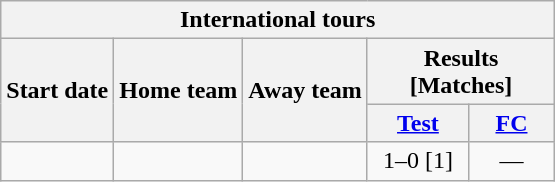<table class="wikitable" style="text-align:center;">
<tr>
<th colspan="7">International tours</th>
</tr>
<tr>
<th rowspan="2">Start date</th>
<th rowspan="2">Home team</th>
<th rowspan="2">Away team</th>
<th colspan="4">Results [Matches]</th>
</tr>
<tr>
<th width=60px><a href='#'>Test</a></th>
<th width=50px><a href='#'>FC</a></th>
</tr>
<tr>
<td><a href='#'></a></td>
<td style="text-align:left"></td>
<td style="text-align:left"></td>
<td>1–0 [1]</td>
<td ; style="text-align:center">—</td>
</tr>
</table>
